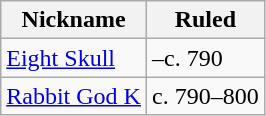<table class="wikitable" border="1">
<tr>
<th><strong>Nickname</strong></th>
<th><strong>Ruled</strong></th>
</tr>
<tr>
<td><a href='#'>Eight Skull</a></td>
<td>–c. 790</td>
</tr>
<tr>
<td><a href='#'>Rabbit God K</a></td>
<td>c. 790–800</td>
</tr>
</table>
